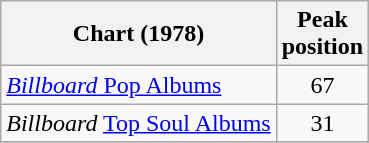<table class="wikitable">
<tr>
<th>Chart (1978)</th>
<th>Peak<br>position</th>
</tr>
<tr>
<td><a href='#'><em>Billboard</em> Pop Albums</a></td>
<td align=center>67</td>
</tr>
<tr>
<td><em>Billboard</em> <a href='#'>Top Soul Albums</a></td>
<td align=center>31</td>
</tr>
<tr>
</tr>
</table>
